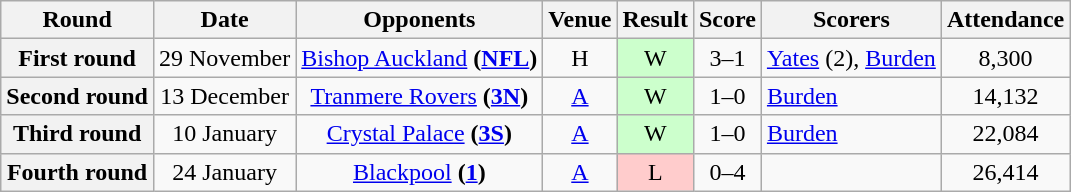<table class="wikitable" style="text-align:center">
<tr>
<th>Round</th>
<th>Date</th>
<th>Opponents</th>
<th>Venue</th>
<th>Result</th>
<th>Score</th>
<th>Scorers</th>
<th>Attendance</th>
</tr>
<tr>
<th>First round</th>
<td>29 November</td>
<td><a href='#'>Bishop Auckland</a> <strong>(<a href='#'>NFL</a>)</strong></td>
<td>H</td>
<td style="background-color:#CCFFCC">W</td>
<td>3–1</td>
<td align="left"><a href='#'>Yates</a> (2), <a href='#'>Burden</a></td>
<td>8,300</td>
</tr>
<tr>
<th>Second round</th>
<td>13 December</td>
<td><a href='#'>Tranmere Rovers</a> <strong>(<a href='#'>3N</a>)</strong></td>
<td><a href='#'>A</a></td>
<td style="background-color:#CCFFCC">W</td>
<td>1–0</td>
<td align="left"><a href='#'>Burden</a></td>
<td>14,132</td>
</tr>
<tr>
<th>Third round</th>
<td>10 January</td>
<td><a href='#'>Crystal Palace</a> <strong>(<a href='#'>3S</a>)</strong></td>
<td><a href='#'>A</a></td>
<td style="background-color:#CCFFCC">W</td>
<td>1–0</td>
<td align="left"><a href='#'>Burden</a></td>
<td>22,084</td>
</tr>
<tr>
<th>Fourth round</th>
<td>24 January</td>
<td><a href='#'>Blackpool</a> <strong>(<a href='#'>1</a>)</strong></td>
<td><a href='#'>A</a></td>
<td style="background-color:#FFCCCC">L</td>
<td>0–4</td>
<td align="left"></td>
<td>26,414</td>
</tr>
</table>
